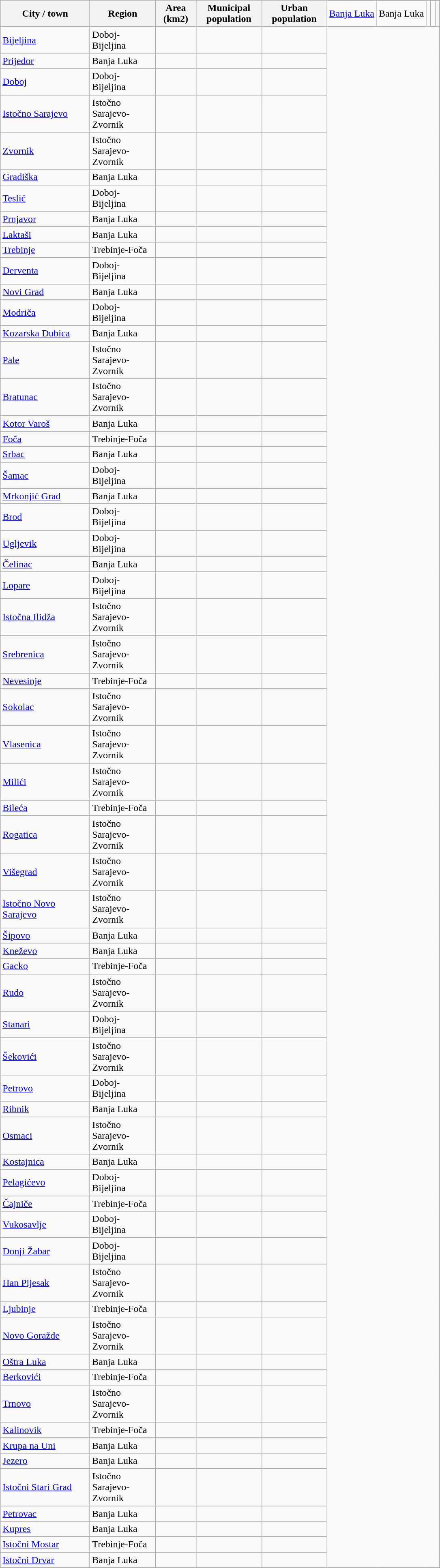<table class="wikitable sortable">
<tr>
<th rowspan=2 width=140>City / town</th>
<th rowspan=2 width=100>Region</th>
<th rowspan=2 width=60>Area (km2)</th>
<th rowspan=2 width=100>Municipal<br>population</th>
<th rowspan=2 width=100>Urban<br>population</th>
</tr>
<tr>
<td><a href='#'>Banja Luka</a></td>
<td>Banja Luka</td>
<td align="right"></td>
<td align="right"></td>
<td align="right"></td>
</tr>
<tr>
<td><a href='#'>Bijeljina</a></td>
<td>Doboj-Bijeljina</td>
<td align="right"></td>
<td align="right"></td>
<td align="right"></td>
</tr>
<tr>
<td><a href='#'>Prijedor</a></td>
<td>Banja Luka</td>
<td align="right"></td>
<td align="right"></td>
<td align="right"></td>
</tr>
<tr>
<td><a href='#'>Doboj</a></td>
<td>Doboj-Bijeljina</td>
<td align="right"></td>
<td align="right"></td>
<td align="right"></td>
</tr>
<tr>
<td><a href='#'>Istočno Sarajevo</a></td>
<td>Istočno Sarajevo-Zvornik</td>
<td align="right"></td>
<td align="right"></td>
<td align="right"></td>
</tr>
<tr>
<td><a href='#'>Zvornik</a></td>
<td>Istočno Sarajevo-Zvornik</td>
<td align="right"></td>
<td align="right"></td>
<td align="right"></td>
</tr>
<tr>
<td><a href='#'>Gradiška</a></td>
<td>Banja Luka</td>
<td align="right"></td>
<td align="right"></td>
<td align="right"></td>
</tr>
<tr>
<td><a href='#'>Teslić</a></td>
<td>Doboj-Bijeljina</td>
<td align="right"></td>
<td align="right"></td>
<td align="right"></td>
</tr>
<tr>
<td><a href='#'>Prnjavor</a></td>
<td>Banja Luka</td>
<td align="right"></td>
<td align="right"></td>
<td align="right"></td>
</tr>
<tr>
<td><a href='#'>Laktaši</a></td>
<td>Banja Luka</td>
<td align="right"></td>
<td align="right"></td>
<td align="right"></td>
</tr>
<tr>
<td><a href='#'>Trebinje</a></td>
<td>Trebinje-Foča</td>
<td align="right"></td>
<td align="right"></td>
<td align="right"></td>
</tr>
<tr>
<td><a href='#'>Derventa</a></td>
<td>Doboj-Bijeljina</td>
<td align="right"></td>
<td align="right"></td>
<td align="right"></td>
</tr>
<tr>
<td><a href='#'>Novi Grad</a></td>
<td>Banja Luka</td>
<td align="right"></td>
<td align="right"></td>
<td align="right"></td>
</tr>
<tr>
<td><a href='#'>Modriča</a></td>
<td>Doboj-Bijeljina</td>
<td align="right"></td>
<td align="right"></td>
<td align="right"></td>
</tr>
<tr>
<td><a href='#'>Kozarska Dubica</a></td>
<td>Banja Luka</td>
<td align="right"></td>
<td align="right"></td>
<td align="right"></td>
</tr>
<tr>
</tr>
<tr>
<td><a href='#'>Pale</a></td>
<td>Istočno Sarajevo-Zvornik</td>
<td align="right"></td>
<td align="right"></td>
<td align="right"></td>
</tr>
<tr>
<td><a href='#'>Bratunac</a></td>
<td>Istočno Sarajevo-Zvornik</td>
<td align="right"></td>
<td align="right"></td>
<td align="right"></td>
</tr>
<tr>
<td><a href='#'>Kotor Varoš</a></td>
<td>Banja Luka</td>
<td align="right"></td>
<td align="right"></td>
<td align="right"></td>
</tr>
<tr>
<td><a href='#'>Foča</a></td>
<td>Trebinje-Foča</td>
<td align="right"></td>
<td align="right"></td>
<td align="right"></td>
</tr>
<tr>
<td><a href='#'>Srbac</a></td>
<td>Banja Luka</td>
<td align="right"></td>
<td align="right"></td>
<td align="right"></td>
</tr>
<tr>
<td><a href='#'>Šamac</a></td>
<td>Doboj-Bijeljina</td>
<td align="right"></td>
<td align="right"></td>
<td align="right"></td>
</tr>
<tr>
<td><a href='#'>Mrkonjić Grad</a></td>
<td>Banja Luka</td>
<td align="right"></td>
<td align="right"></td>
<td align="right"></td>
</tr>
<tr>
<td><a href='#'>Brod</a></td>
<td>Doboj-Bijeljina</td>
<td align="right"></td>
<td align="right"></td>
<td align="right"></td>
</tr>
<tr>
<td><a href='#'>Ugljevik</a></td>
<td>Doboj-Bijeljina</td>
<td align="right"></td>
<td align="right"></td>
<td align="right"></td>
</tr>
<tr>
<td><a href='#'>Čelinac</a></td>
<td>Banja Luka</td>
<td align="right"></td>
<td align="right"></td>
<td align="right"></td>
</tr>
<tr>
<td><a href='#'>Lopare</a></td>
<td>Doboj-Bijeljina</td>
<td align="right"></td>
<td align="right"></td>
<td align="right"></td>
</tr>
<tr>
<td><a href='#'>Istočna Ilidža</a></td>
<td>Istočno Sarajevo-Zvornik</td>
<td align="right"></td>
<td align="right"></td>
<td align="right"></td>
</tr>
<tr>
<td><a href='#'>Srebrenica</a></td>
<td>Istočno Sarajevo-Zvornik</td>
<td align="right"></td>
<td align="right"></td>
<td align="right"></td>
</tr>
<tr>
<td><a href='#'>Nevesinje</a></td>
<td>Trebinje-Foča</td>
<td align="right"></td>
<td align="right"></td>
<td align="right"></td>
</tr>
<tr>
<td><a href='#'>Sokolac</a></td>
<td>Istočno Sarajevo-Zvornik</td>
<td align="right"></td>
<td align="right"></td>
<td align="right"></td>
</tr>
<tr>
<td><a href='#'>Vlasenica</a></td>
<td>Istočno Sarajevo-Zvornik</td>
<td align="right"></td>
<td align="right"></td>
<td align="right"></td>
</tr>
<tr>
<td><a href='#'>Milići</a></td>
<td>Istočno Sarajevo-Zvornik</td>
<td align="right"></td>
<td align="right"></td>
<td align="right"></td>
</tr>
<tr>
<td><a href='#'>Bileća</a></td>
<td>Trebinje-Foča</td>
<td align="right"></td>
<td align="right"></td>
<td align="right"></td>
</tr>
<tr>
<td><a href='#'>Rogatica</a></td>
<td>Istočno Sarajevo-Zvornik</td>
<td align="right"></td>
<td align="right"></td>
<td align="right"></td>
</tr>
<tr>
<td><a href='#'>Višegrad</a></td>
<td>Istočno Sarajevo-Zvornik</td>
<td align="right"></td>
<td align="right"></td>
<td align="right"></td>
</tr>
<tr>
<td><a href='#'>Istočno Novo Sarajevo</a></td>
<td>Istočno Sarajevo-Zvornik</td>
<td align="right"></td>
<td align="right"></td>
<td align="right"></td>
</tr>
<tr>
<td><a href='#'>Šipovo</a></td>
<td>Banja Luka</td>
<td align="right"></td>
<td align="right"></td>
<td align="right"></td>
</tr>
<tr>
<td><a href='#'>Kneževo</a></td>
<td>Banja Luka</td>
<td align="right"></td>
<td align="right"></td>
<td align="right"></td>
</tr>
<tr>
<td><a href='#'>Gacko</a></td>
<td>Trebinje-Foča</td>
<td align="right"></td>
<td align="right"></td>
<td align="right"></td>
</tr>
<tr>
<td><a href='#'>Rudo</a></td>
<td>Istočno Sarajevo-Zvornik</td>
<td align="right"></td>
<td align="right"></td>
<td align="right"></td>
</tr>
<tr>
<td><a href='#'>Stanari</a></td>
<td>Doboj-Bijeljina</td>
<td align="right"></td>
<td align="right"></td>
<td align="right"></td>
</tr>
<tr>
<td><a href='#'>Šekovići</a></td>
<td>Istočno Sarajevo-Zvornik</td>
<td align="right"></td>
<td align="right"></td>
<td align="right"></td>
</tr>
<tr>
<td><a href='#'>Petrovo</a></td>
<td>Doboj-Bijeljina</td>
<td align="right"></td>
<td align="right"></td>
<td align="right"></td>
</tr>
<tr>
<td><a href='#'>Ribnik</a></td>
<td>Banja Luka</td>
<td align="right"></td>
<td align="right"></td>
<td align="right"></td>
</tr>
<tr>
<td><a href='#'>Osmaci</a></td>
<td>Istočno Sarajevo-Zvornik</td>
<td align="right"></td>
<td align="right"></td>
<td align="right"></td>
</tr>
<tr>
<td><a href='#'>Kostajnica</a></td>
<td>Banja Luka</td>
<td align="right"></td>
<td align="right"></td>
<td align="right"></td>
</tr>
<tr>
<td><a href='#'>Pelagićevo</a></td>
<td>Doboj-Bijeljina</td>
<td align="right"></td>
<td align="right"></td>
<td align="right"></td>
</tr>
<tr>
<td><a href='#'>Čajniče</a></td>
<td>Trebinje-Foča</td>
<td align="right"></td>
<td align="right"></td>
<td align="right"></td>
</tr>
<tr>
<td><a href='#'>Vukosavlje</a></td>
<td>Doboj-Bijeljina</td>
<td align="right"></td>
<td align="right"></td>
<td align="right"></td>
</tr>
<tr>
<td><a href='#'>Donji Žabar</a></td>
<td>Doboj-Bijeljina</td>
<td align="right"></td>
<td align="right"></td>
<td align="right"></td>
</tr>
<tr>
<td><a href='#'>Han Pijesak</a></td>
<td>Istočno Sarajevo-Zvornik</td>
<td align="right"></td>
<td align="right"></td>
<td align="right"></td>
</tr>
<tr>
<td><a href='#'>Ljubinje</a></td>
<td>Trebinje-Foča</td>
<td align="right"></td>
<td align="right"></td>
<td align="right"></td>
</tr>
<tr>
<td><a href='#'>Novo Goražde</a></td>
<td>Istočno Sarajevo-Zvornik</td>
<td align="right"></td>
<td align="right"></td>
<td align="right"></td>
</tr>
<tr>
<td><a href='#'>Oštra Luka</a></td>
<td>Banja Luka</td>
<td align="right"></td>
<td align="right"></td>
<td align="right"></td>
</tr>
<tr>
<td><a href='#'>Berkovići</a></td>
<td>Trebinje-Foča</td>
<td align="right"></td>
<td align="right"></td>
<td align="right"></td>
</tr>
<tr>
<td><a href='#'>Trnovo</a></td>
<td>Istočno Sarajevo-Zvornik</td>
<td align="right"></td>
<td align="right"></td>
<td align="right"></td>
</tr>
<tr>
<td><a href='#'>Kalinovik</a></td>
<td>Trebinje-Foča</td>
<td align="right"></td>
<td align="right"></td>
<td align="right"></td>
</tr>
<tr>
<td><a href='#'>Krupa na Uni</a></td>
<td>Banja Luka</td>
<td align="right"></td>
<td align="right"></td>
<td align="right"></td>
</tr>
<tr>
<td><a href='#'>Jezero</a></td>
<td>Banja Luka</td>
<td align="right"></td>
<td align="right"></td>
<td align="right"></td>
</tr>
<tr>
<td><a href='#'>Istočni Stari Grad</a></td>
<td>Istočno Sarajevo-Zvornik</td>
<td align="right"></td>
<td align="right"></td>
<td align="right"></td>
</tr>
<tr>
<td><a href='#'>Petrovac</a></td>
<td>Banja Luka</td>
<td align="right"></td>
<td align="right"></td>
<td align="right"></td>
</tr>
<tr>
<td><a href='#'>Kupres</a></td>
<td>Banja Luka</td>
<td align="right"></td>
<td align="right"></td>
<td align="right"></td>
</tr>
<tr>
<td><a href='#'>Istočni Mostar</a></td>
<td>Trebinje-Foča</td>
<td align="right"></td>
<td align="right"></td>
<td align="right"></td>
</tr>
<tr>
<td><a href='#'>Istočni Drvar</a></td>
<td>Banja Luka</td>
<td align="right"></td>
<td align="right"></td>
<td align="right"></td>
</tr>
</table>
